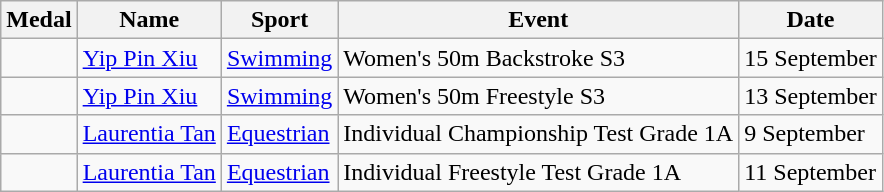<table class="wikitable sortable">
<tr>
<th>Medal</th>
<th>Name</th>
<th>Sport</th>
<th>Event</th>
<th>Date</th>
</tr>
<tr>
<td></td>
<td><a href='#'>Yip Pin Xiu</a></td>
<td><a href='#'>Swimming</a></td>
<td>Women's 50m Backstroke S3</td>
<td>15 September</td>
</tr>
<tr>
<td></td>
<td><a href='#'>Yip Pin Xiu</a></td>
<td><a href='#'>Swimming</a></td>
<td>Women's 50m Freestyle S3</td>
<td>13 September</td>
</tr>
<tr>
<td></td>
<td><a href='#'>Laurentia Tan</a></td>
<td><a href='#'>Equestrian</a></td>
<td>Individual Championship Test Grade 1A</td>
<td>9 September</td>
</tr>
<tr>
<td></td>
<td><a href='#'>Laurentia Tan</a></td>
<td><a href='#'>Equestrian</a></td>
<td>Individual Freestyle Test Grade 1A</td>
<td>11 September</td>
</tr>
</table>
